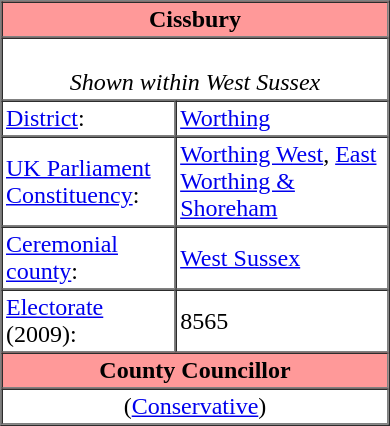<table class="vcard" border=1 cellpadding=2 cellspacing=0 align=right width=260 style=margin-left:0.5em;>
<tr>
<th class="fn org" colspan=2 align=center bgcolor="#ff9999"><strong>Cissbury</strong></th>
</tr>
<tr>
<td colspan=2 align=center><br><em>Shown within West Sussex</em></td>
</tr>
<tr class="note">
<td width="45%"><a href='#'>District</a>:</td>
<td><a href='#'>Worthing</a></td>
</tr>
<tr class="note">
<td><a href='#'>UK Parliament Constituency</a>:</td>
<td><a href='#'>Worthing West</a>, <a href='#'>East Worthing & Shoreham</a></td>
</tr>
<tr class="note">
<td><a href='#'>Ceremonial county</a>:</td>
<td><a href='#'>West Sussex</a></td>
</tr>
<tr class="note">
<td><a href='#'>Electorate</a> (2009):</td>
<td>8565</td>
</tr>
<tr>
<th colspan=2 align=center bgcolor="#ff9999">County Councillor</th>
</tr>
<tr>
<td colspan=2 align=center> (<a href='#'>Conservative</a>)</td>
</tr>
</table>
